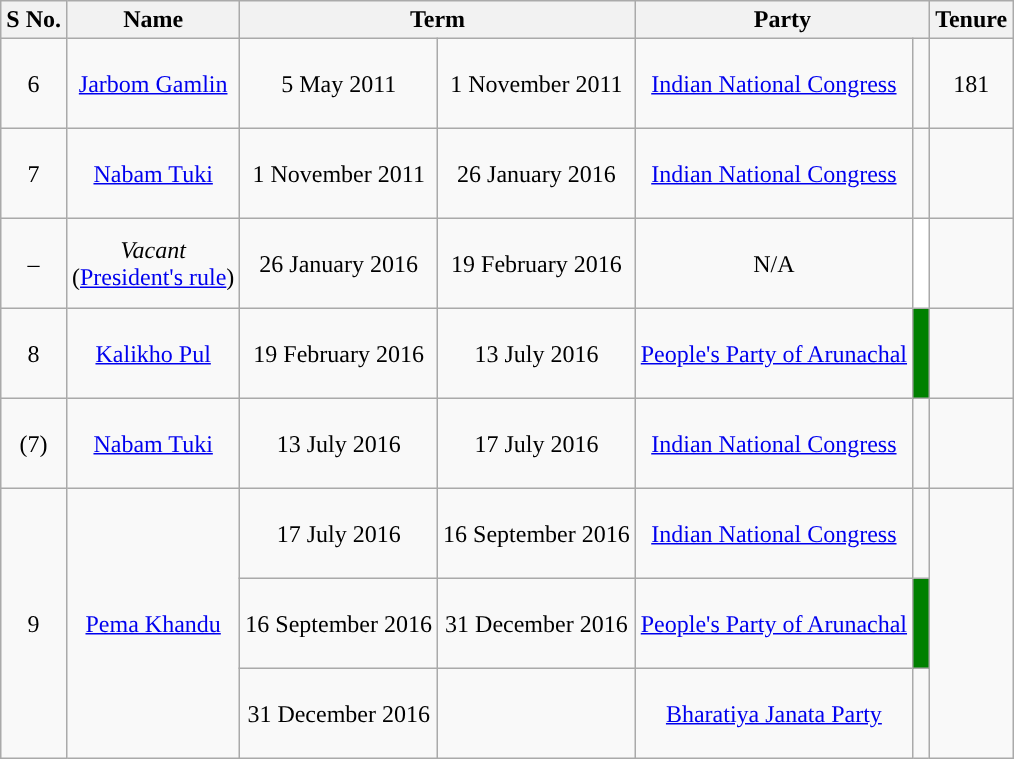<table class="wikitable sortable" style="text-align:center">
<tr>
<th scope="col">S No.</th>
<th scope="col">Name</th>
<th colspan="2" scope="col">Term</th>
<th colspan="2" scope="col">Party</th>
<th scope="col">Tenure<br></th>
</tr>
<tr style="height: 60px;">
<td>6</td>
<td><a href='#'>Jarbom Gamlin</a></td>
<td>5 May 2011</td>
<td>1 November 2011</td>
<td><a href='#'>Indian National Congress</a></td>
<td style="background-color: "></td>
<td>181</td>
</tr>
<tr style="height: 60px;">
<td>7</td>
<td><a href='#'>Nabam Tuki</a></td>
<td>1 November 2011</td>
<td>26 January 2016</td>
<td><a href='#'>Indian National Congress</a></td>
<td style="background-color: "></td>
<td></td>
</tr>
<tr style="height: 60px;">
<td>–</td>
<td><em>Vacant</em><br>(<a href='#'>President's rule</a>)</td>
<td>26 January 2016</td>
<td>19 February 2016</td>
<td>N/A</td>
<td style="background-color: white" width="4px"></td>
<td></td>
</tr>
<tr style="height: 60px;">
<td>8</td>
<td><a href='#'>Kalikho Pul</a></td>
<td>19 February 2016</td>
<td>13 July 2016</td>
<td><a href='#'>People's Party of Arunachal</a></td>
<td style="background-color: green" width="4px"></td>
<td></td>
</tr>
<tr style="height: 60px;">
<td>(7)</td>
<td><a href='#'>Nabam Tuki</a></td>
<td>13 July 2016</td>
<td>17 July 2016</td>
<td><a href='#'>Indian National Congress</a></td>
<td style="background-color: "></td>
<td></td>
</tr>
<tr style="height: 60px;">
<td rowspan="3">9</td>
<td rowspan="3"><a href='#'>Pema Khandu</a></td>
<td>17 July 2016</td>
<td>16 September 2016</td>
<td><a href='#'>Indian National Congress</a></td>
<td style="background-color: "></td>
<td rowspan="3"></td>
</tr>
<tr style="height: 60px;">
<td>16 September 2016 </td>
<td>31 December 2016</td>
<td><a href='#'>People's Party of Arunachal</a></td>
<td style="background-color: green" width="4px"></td>
</tr>
<tr style="height: 60px;">
<td>31 December 2016</td>
<td></td>
<td><a href='#'>Bharatiya Janata Party</a></td>
<td style="background-color: "></td>
</tr>
</table>
